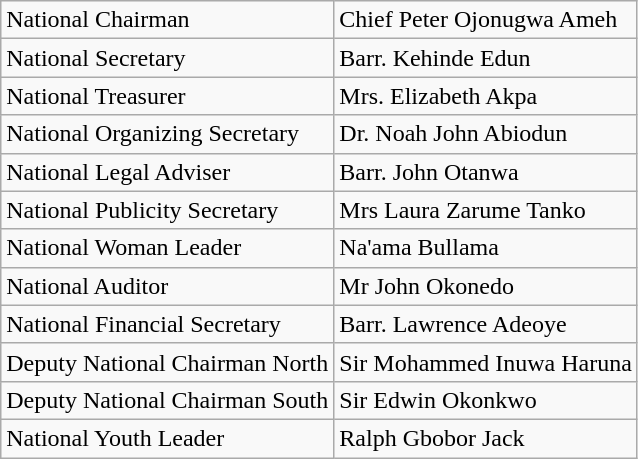<table class="wikitable">
<tr>
<td>National Chairman</td>
<td>Chief Peter Ojonugwa Ameh</td>
</tr>
<tr>
<td>National Secretary</td>
<td>Barr. Kehinde Edun</td>
</tr>
<tr>
<td>National Treasurer</td>
<td>Mrs. Elizabeth Akpa</td>
</tr>
<tr>
<td>National Organizing Secretary</td>
<td>Dr. Noah John Abiodun</td>
</tr>
<tr>
<td>National Legal Adviser</td>
<td>Barr. John Otanwa</td>
</tr>
<tr>
<td>National Publicity Secretary</td>
<td>Mrs Laura Zarume Tanko</td>
</tr>
<tr>
<td>National Woman Leader</td>
<td>Na'ama Bullama</td>
</tr>
<tr>
<td>National Auditor</td>
<td>Mr John Okonedo</td>
</tr>
<tr>
<td>National Financial Secretary</td>
<td>Barr. Lawrence Adeoye</td>
</tr>
<tr>
<td>Deputy National Chairman North</td>
<td>Sir Mohammed Inuwa Haruna</td>
</tr>
<tr>
<td>Deputy National Chairman South</td>
<td>Sir Edwin Okonkwo</td>
</tr>
<tr>
<td>National Youth Leader</td>
<td>Ralph Gbobor Jack</td>
</tr>
</table>
